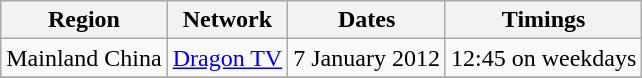<table class="wikitable">
<tr>
<th>Region</th>
<th>Network</th>
<th>Dates</th>
<th>Timings</th>
</tr>
<tr>
<td>Mainland China</td>
<td><a href='#'>Dragon TV</a></td>
<td>7 January 2012</td>
<td>12:45 on weekdays</td>
</tr>
<tr>
</tr>
</table>
